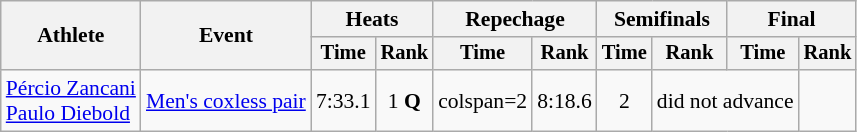<table class="wikitable" style="font-size:90%">
<tr>
<th rowspan="2">Athlete</th>
<th rowspan="2">Event</th>
<th colspan="2">Heats</th>
<th colspan="2">Repechage</th>
<th colspan="2">Semifinals</th>
<th colspan="2">Final</th>
</tr>
<tr style="font-size:95%">
<th>Time</th>
<th>Rank</th>
<th>Time</th>
<th>Rank</th>
<th>Time</th>
<th>Rank</th>
<th>Time</th>
<th>Rank</th>
</tr>
<tr align=center>
<td align=left><a href='#'>Pércio Zancani</a><br><a href='#'>Paulo Diebold</a></td>
<td align=left><a href='#'>Men's coxless pair</a></td>
<td>7:33.1</td>
<td>1 <strong>Q</strong></td>
<td>colspan=2 </td>
<td>8:18.6</td>
<td>2</td>
<td colspan="2"  align="center">did not advance</td>
</tr>
</table>
